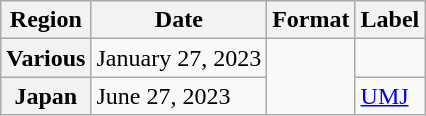<table class="wikitable plainrowheaders">
<tr>
<th scope="col">Region</th>
<th scope="col">Date</th>
<th scope="col">Format</th>
<th scope="col">Label</th>
</tr>
<tr>
<th scope="row">Various</th>
<td>January 27, 2023</td>
<td rowspan="2"></td>
<td></td>
</tr>
<tr>
<th scope="row">Japan</th>
<td>June 27, 2023</td>
<td><a href='#'>UMJ</a></td>
</tr>
</table>
